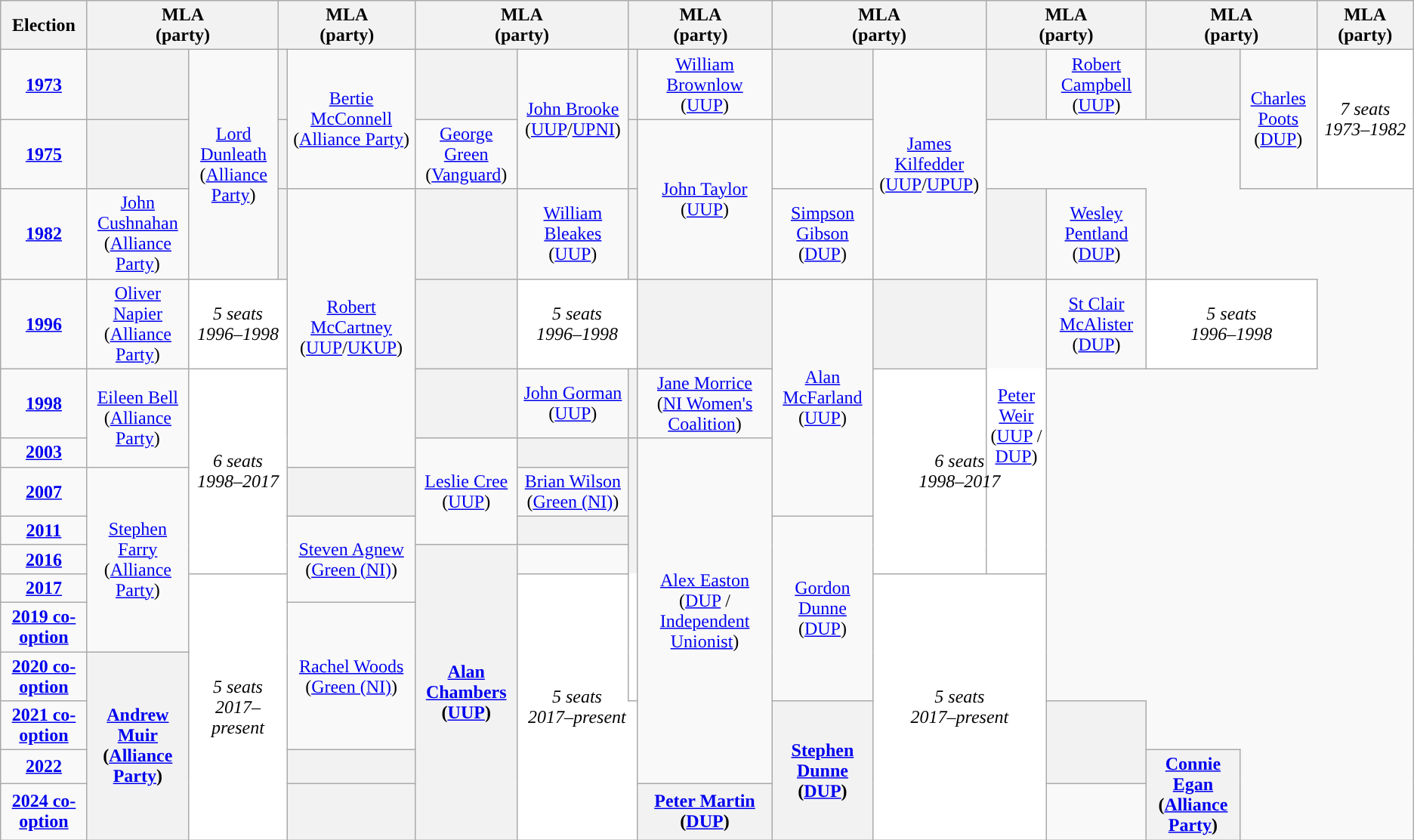<table class="wikitable" style="text-align:center">
<tr>
<th>Election</th>
<th scope="col" width="150" colspan = "2">MLA<br> (party)</th>
<th scope="col" width="150" colspan = "2">MLA<br> (party)</th>
<th scope="col" width="150" colspan = "2">MLA<br> (party)</th>
<th scope="col" width="150" colspan = "2">MLA<br> (party)</th>
<th scope="col" width="150" colspan = "2">MLA<br> (party)</th>
<th scope="col" width="150" colspan = "2">MLA<br> (party)</th>
<th scope="col" width="150" colspan = "2">MLA<br> (party)</th>
<th scope="col" width="150" colspan = "2">MLA<br> (party)</th>
</tr>
<tr>
<td><strong><a href='#'>1973</a></strong></td>
<th style="background-color: "></th>
<td rowspan=3><a href='#'>Lord Dunleath</a><br>(<a href='#'>Alliance Party</a>)</td>
<th style="background-color: "></th>
<td rowspan=2><a href='#'>Bertie McConnell</a><br>(<a href='#'>Alliance Party</a>)</td>
<th style="background-color: "></th>
<td rowspan=2><a href='#'>John Brooke</a><br>(<a href='#'>UUP</a>/<a href='#'>UPNI</a>)</td>
<th style="background-color: "></th>
<td><a href='#'>William Brownlow</a><br>(<a href='#'>UUP</a>)</td>
<th style="background-color: "></th>
<td rowspan=3><a href='#'>James Kilfedder</a><br>(<a href='#'>UUP</a>/<a href='#'>UPUP</a>)</td>
<th style="background-color: "></th>
<td><a href='#'>Robert Campbell</a><br>(<a href='#'>UUP</a>)</td>
<th style="background-color: "></th>
<td rowspan=2><a href='#'>Charles Poots</a><br>(<a href='#'>DUP</a>)</td>
<td style="background-color:#FFFFFF" rowspan=2 colspan=2><em>7 seats<br>1973–1982</em></td>
</tr>
<tr>
<td><strong><a href='#'>1975</a></strong></td>
<th style="background-color: "></th>
<th style="background-color: "></th>
<td><a href='#'>George Green</a><br>(<a href='#'>Vanguard</a>)</td>
<th style="background-color: "></th>
<td rowspan=2><a href='#'>John Taylor</a><br>(<a href='#'>UUP</a>)</td>
</tr>
<tr>
<td><strong><a href='#'>1982</a></strong></td>
<td><a href='#'>John Cushnahan</a><br>(<a href='#'>Alliance Party</a>)</td>
<th style="background-color: "></th>
<td rowspan=4><a href='#'>Robert McCartney</a><br>(<a href='#'>UUP</a>/<a href='#'>UKUP</a>)</td>
<th style="background-color: "></th>
<td><a href='#'>William Bleakes</a><br>(<a href='#'>UUP</a>)</td>
<th style="background-color: "></th>
<td><a href='#'>Simpson Gibson</a><br>(<a href='#'>DUP</a>)</td>
<th style="background-color: "></th>
<td><a href='#'>Wesley Pentland</a><br>(<a href='#'>DUP</a>)</td>
</tr>
<tr>
<td><strong><a href='#'>1996</a></strong></td>
<td><a href='#'>Oliver Napier</a><br>(<a href='#'>Alliance Party</a>)</td>
<td style="background-color:#FFFFFF" colspan=2><em>5 seats<br>1996–1998</em></td>
<th style="background-color: "></th>
<td style="background-color:#FFFFFF" colspan=2><em>5 seats<br>1996–1998</em></td>
<th style="background-color: "></th>
<td rowspan=4><a href='#'>Alan McFarland</a><br>(<a href='#'>UUP</a>)</td>
<th style="background-color: "></th>
<td rowspan=6><a href='#'>Peter Weir</a><br>(<a href='#'>UUP</a> /<br><a href='#'>DUP</a>)</td>
<td><a href='#'>St Clair McAlister</a><br>(<a href='#'>DUP</a>)</td>
<td style="background-color:#FFFFFF" colspan=2><em>5 seats<br>1996–1998</em></td>
</tr>
<tr>
<td><strong><a href='#'>1998</a></strong></td>
<td rowspan=2><a href='#'>Eileen Bell</a><br>(<a href='#'>Alliance Party</a>)</td>
<td style="background-color:#FFFFFF" rowspan=5 colspan=2><em>6 seats<br>1998–2017</em></td>
<th style="background-color: "></th>
<td><a href='#'>John Gorman</a><br>(<a href='#'>UUP</a>)</td>
<th style="background-color: "></th>
<td><a href='#'>Jane Morrice</a><br>(<a href='#'>NI Women's Coalition</a>)</td>
<td style="background-color:#FFFFFF" rowspan=5 colspan=2><em>6 seats<br>1998–2017</em></td>
</tr>
<tr>
<td><strong><a href='#'>2003</a></strong></td>
<td rowspan=3><a href='#'>Leslie Cree</a><br>(<a href='#'>UUP</a>)</td>
<th style="background-color: "></th>
<th rowspan="7" style="background-color: "></th>
<td rowspan="9"><a href='#'>Alex Easton</a><br>(<a href='#'>DUP</a> / <a href='#'>Independent Unionist</a>)</td>
</tr>
<tr>
<td><strong><a href='#'>2007</a></strong></td>
<td rowspan=5><a href='#'>Stephen Farry</a><br>(<a href='#'>Alliance Party</a>)</td>
<th style="background-color: "></th>
<td><a href='#'>Brian Wilson</a><br>(<a href='#'>Green (NI)</a>)</td>
</tr>
<tr>
<td><strong><a href='#'>2011</a></strong></td>
<td rowspan=3><a href='#'>Steven Agnew</a><br>(<a href='#'>Green (NI)</a>)</td>
<th style="background-color: "></th>
<td rowspan=5><a href='#'>Gordon Dunne</a><br>(<a href='#'>DUP</a>)</td>
</tr>
<tr>
<td><strong><a href='#'>2016</a></strong></td>
<th rowspan=7><a href='#'>Alan Chambers</a><br>(<a href='#'>UUP</a>)</th>
</tr>
<tr>
<td><strong><a href='#'>2017</a></strong></td>
<td style="background-color:#FFFFFF" rowspan=6 colspan=2><em>5 seats<br>2017–present</em></td>
<td style="background-color:#FFFFFF" rowspan=6 colspan=2><em>5 seats<br>2017–present</em></td>
<td style="background-color:#FFFFFF" rowspan=6 colspan=2><em>5 seats<br>2017–present</em></td>
</tr>
<tr>
<td><strong><a href='#'>2019 co-option</a></strong></td>
<td rowspan=3><a href='#'>Rachel Woods</a><br>(<a href='#'>Green (NI)</a>)</td>
</tr>
<tr>
<td><strong><a href='#'>2020 co-option</a></strong></td>
<th rowspan=4><a href='#'>Andrew Muir</a><br>(<a href='#'>Alliance Party</a>)</th>
</tr>
<tr>
<td><strong><a href='#'>2021 co-option</a></strong></td>
<th rowspan=3><a href='#'>Stephen Dunne</a><br>(<a href='#'>DUP</a>)</th>
<th rowspan="2" style="background-color: "></th>
</tr>
<tr>
<td><strong><a href='#'>2022</a></strong></td>
<th style="background-color: "></th>
<th rowspan=2><a href='#'>Connie Egan</a><br>(<a href='#'>Alliance Party</a>)</th>
</tr>
<tr>
<td><strong><a href='#'>2024 co-option</a></strong></td>
<th style="background-color: "></th>
<th><a href='#'>Peter Martin</a> <br>(<a href='#'>DUP</a>)</th>
</tr>
</table>
